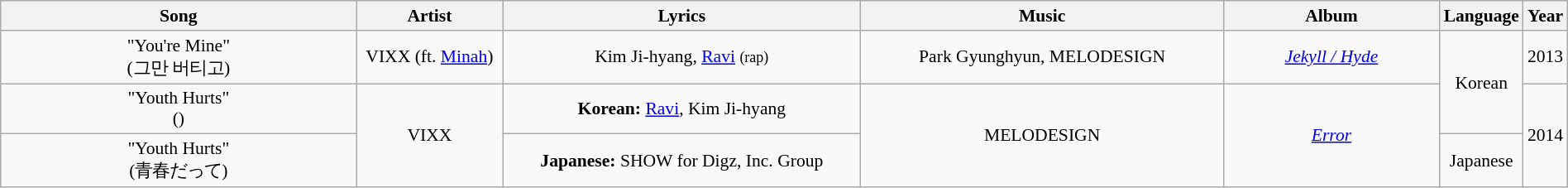<table class="wikitable sortable" style="margin:0.5em auto; clear:both; font-size:.9em; text-align:center; width:100%">
<tr>
<th style="width:25%">Song</th>
<th style="width:10%">Artist</th>
<th class="unsortable" style="width:25%">Lyrics</th>
<th class="unsortable" style="width:25%">Music</th>
<th style="width:25%">Album</th>
<th style="width:25%">Language</th>
<th style="width:25%">Year</th>
</tr>
<tr>
<td>"You're Mine"<br>(그만 버티고)</td>
<td>VIXX (ft. <a href='#'>Minah</a>)</td>
<td>Kim Ji-hyang, <a href='#'>Ravi</a> <small>(rap)</small></td>
<td>Park Gyunghyun, MELODESIGN</td>
<td><em><a href='#'>Jekyll / Hyde</a></em></td>
<td rowspan="2">Korean</td>
<td>2013</td>
</tr>
<tr>
<td>"Youth Hurts"<br>()</td>
<td rowspan="2">VIXX</td>
<td><strong>Korean:</strong> <a href='#'>Ravi</a>,  Kim Ji-hyang</td>
<td rowspan="2">MELODESIGN</td>
<td rowspan="2"><em><a href='#'>Error</a></em></td>
<td rowspan="2">2014</td>
</tr>
<tr>
<td>"Youth Hurts"<br>(青春だって)</td>
<td><strong>Japanese:</strong> SHOW for Digz, Inc. Group</td>
<td>Japanese</td>
</tr>
</table>
